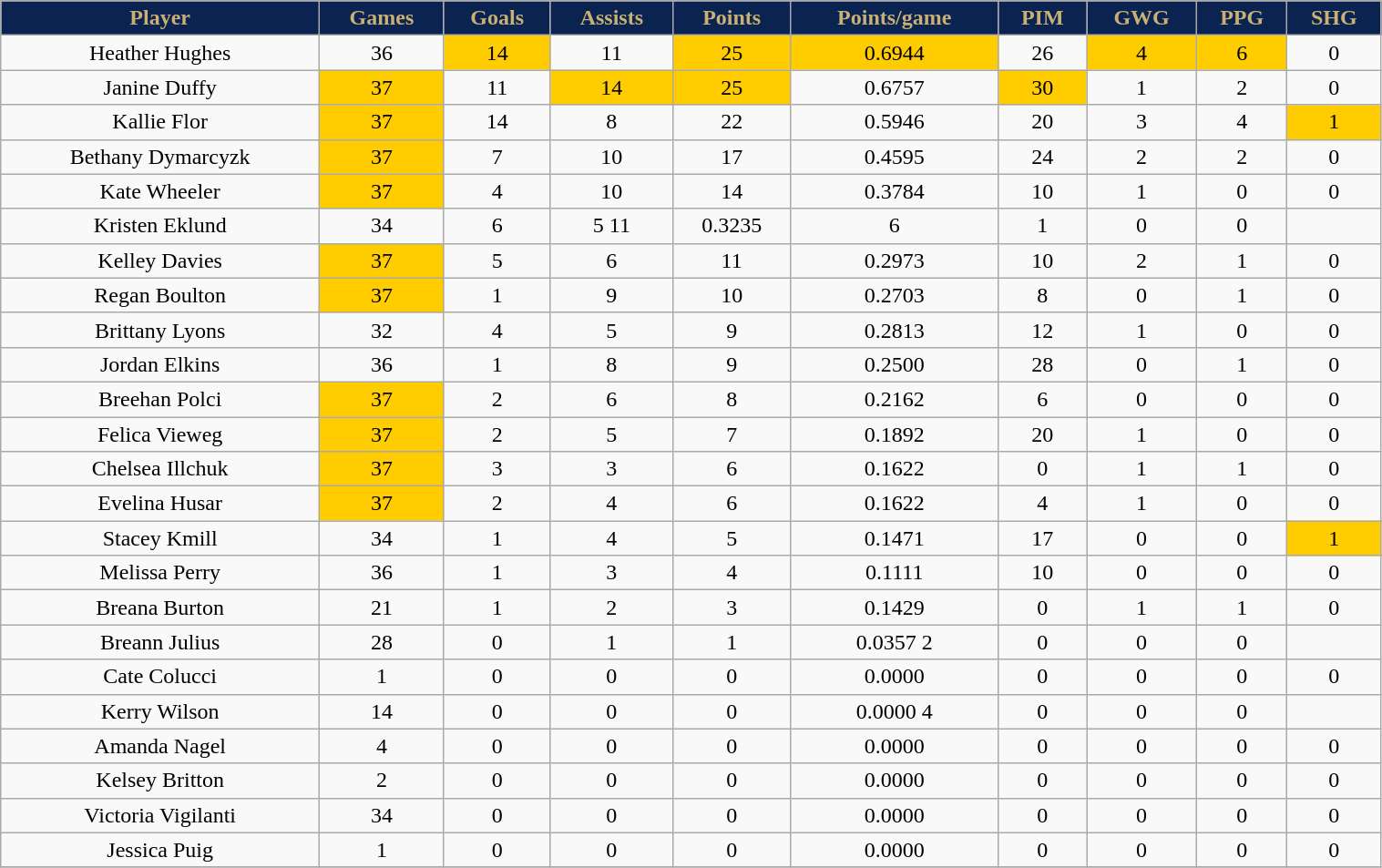<table class="wikitable" width="80%">
<tr align="center"  style="background:#0a2351;color:#c9b074;">
<td><strong>Player</strong></td>
<td><strong>Games</strong></td>
<td><strong>Goals</strong></td>
<td><strong>Assists</strong></td>
<td><strong>Points</strong></td>
<td><strong>Points/game</strong></td>
<td><strong>PIM</strong></td>
<td><strong>GWG</strong></td>
<td><strong>PPG</strong></td>
<td><strong>SHG</strong></td>
</tr>
<tr align="center" bgcolor="">
<td>Heather Hughes</td>
<td>36</td>
<td bgcolor="#FFCC00">14</td>
<td>11</td>
<td bgcolor="#FFCC00">25</td>
<td bgcolor="#FFCC00">0.6944</td>
<td>26</td>
<td bgcolor="#FFCC00">4</td>
<td bgcolor="#FFCC00">6</td>
<td>0</td>
</tr>
<tr align="center" bgcolor="">
<td>Janine Duffy</td>
<td bgcolor="#FFCC00">37</td>
<td>11</td>
<td bgcolor="#FFCC00">14</td>
<td bgcolor="#FFCC00">25</td>
<td>0.6757</td>
<td bgcolor="#FFCC00">30</td>
<td>1</td>
<td>2</td>
<td>0</td>
</tr>
<tr align="center" bgcolor="">
<td>Kallie Flor</td>
<td bgcolor="#FFCC00">37</td>
<td>14</td>
<td>8</td>
<td>22</td>
<td>0.5946</td>
<td>20</td>
<td>3</td>
<td>4</td>
<td bgcolor="#FFCC00">1</td>
</tr>
<tr align="center" bgcolor="">
<td>Bethany Dymarcyzk</td>
<td bgcolor="#FFCC00">37</td>
<td>7</td>
<td>10</td>
<td>17</td>
<td>0.4595</td>
<td>24</td>
<td>2</td>
<td>2</td>
<td>0</td>
</tr>
<tr align="center" bgcolor="">
<td>Kate Wheeler</td>
<td bgcolor="#FFCC00">37</td>
<td>4</td>
<td>10</td>
<td>14</td>
<td>0.3784</td>
<td>10</td>
<td>1</td>
<td>0</td>
<td>0</td>
</tr>
<tr align="center" bgcolor="">
<td>Kristen Eklund</td>
<td>34</td>
<td>6</td>
<td>5 11</td>
<td>0.3235</td>
<td>6</td>
<td>1</td>
<td>0</td>
<td>0</td>
</tr>
<tr align="center" bgcolor="">
<td>Kelley Davies</td>
<td bgcolor="#FFCC00">37</td>
<td>5</td>
<td>6</td>
<td>11</td>
<td>0.2973</td>
<td>10</td>
<td>2</td>
<td>1</td>
<td>0</td>
</tr>
<tr align="center" bgcolor="">
<td>Regan Boulton</td>
<td bgcolor="#FFCC00">37</td>
<td>1</td>
<td>9</td>
<td>10</td>
<td>0.2703</td>
<td>8</td>
<td>0</td>
<td>1</td>
<td>0</td>
</tr>
<tr align="center" bgcolor="">
<td>Brittany Lyons</td>
<td>32</td>
<td>4</td>
<td>5</td>
<td>9</td>
<td>0.2813</td>
<td>12</td>
<td>1</td>
<td>0</td>
<td>0</td>
</tr>
<tr align="center" bgcolor="">
<td>Jordan Elkins</td>
<td>36</td>
<td>1</td>
<td>8</td>
<td>9</td>
<td>0.2500</td>
<td>28</td>
<td>0</td>
<td>1</td>
<td>0</td>
</tr>
<tr align="center" bgcolor="">
<td>Breehan Polci</td>
<td bgcolor="#FFCC00">37</td>
<td>2</td>
<td>6</td>
<td>8</td>
<td>0.2162</td>
<td>6</td>
<td>0</td>
<td>0</td>
<td>0</td>
</tr>
<tr align="center" bgcolor="">
<td>Felica Vieweg</td>
<td bgcolor="#FFCC00">37</td>
<td>2</td>
<td>5</td>
<td>7</td>
<td>0.1892</td>
<td>20</td>
<td>1</td>
<td>0</td>
<td>0</td>
</tr>
<tr align="center" bgcolor="">
<td>Chelsea Illchuk</td>
<td bgcolor="#FFCC00">37</td>
<td>3</td>
<td>3</td>
<td>6</td>
<td>0.1622</td>
<td>0</td>
<td>1</td>
<td>1</td>
<td>0</td>
</tr>
<tr align="center" bgcolor="">
<td>Evelina Husar</td>
<td bgcolor="#FFCC00">37</td>
<td>2</td>
<td>4</td>
<td>6</td>
<td>0.1622</td>
<td>4</td>
<td>1</td>
<td>0</td>
<td>0</td>
</tr>
<tr align="center" bgcolor="">
<td>Stacey Kmill</td>
<td>34</td>
<td>1</td>
<td>4</td>
<td>5</td>
<td>0.1471</td>
<td>17</td>
<td>0</td>
<td>0</td>
<td bgcolor="#FFCC00">1</td>
</tr>
<tr align="center" bgcolor="">
<td>Melissa Perry</td>
<td>36</td>
<td>1</td>
<td>3</td>
<td>4</td>
<td>0.1111</td>
<td>10</td>
<td>0</td>
<td>0</td>
<td>0</td>
</tr>
<tr align="center" bgcolor="">
<td>Breana Burton</td>
<td>21</td>
<td>1</td>
<td>2</td>
<td>3</td>
<td>0.1429</td>
<td>0</td>
<td>1</td>
<td>1</td>
<td>0</td>
</tr>
<tr align="center" bgcolor="">
<td>Breann Julius</td>
<td>28</td>
<td>0</td>
<td>1</td>
<td>1</td>
<td>0.0357 2</td>
<td>0</td>
<td>0</td>
<td>0</td>
</tr>
<tr align="center" bgcolor="">
<td>Cate Colucci</td>
<td>1</td>
<td>0</td>
<td>0</td>
<td>0</td>
<td>0.0000</td>
<td>0</td>
<td>0</td>
<td>0</td>
<td>0</td>
</tr>
<tr align="center" bgcolor="">
<td>Kerry Wilson</td>
<td>14</td>
<td>0</td>
<td>0</td>
<td>0</td>
<td>0.0000 4</td>
<td>0</td>
<td>0</td>
<td>0</td>
</tr>
<tr align="center" bgcolor="">
<td>Amanda Nagel</td>
<td>4</td>
<td>0</td>
<td>0</td>
<td>0</td>
<td>0.0000</td>
<td>0</td>
<td>0</td>
<td>0</td>
<td>0</td>
</tr>
<tr align="center" bgcolor="">
<td>Kelsey Britton</td>
<td>2</td>
<td>0</td>
<td>0</td>
<td>0</td>
<td>0.0000</td>
<td>0</td>
<td>0</td>
<td>0</td>
<td>0</td>
</tr>
<tr align="center" bgcolor="">
<td>Victoria Vigilanti</td>
<td>34</td>
<td>0</td>
<td>0</td>
<td>0</td>
<td>0.0000</td>
<td>0</td>
<td>0</td>
<td>0</td>
<td>0</td>
</tr>
<tr align="center" bgcolor="">
<td>Jessica Puig</td>
<td>1</td>
<td>0</td>
<td>0</td>
<td>0</td>
<td>0.0000</td>
<td>0</td>
<td>0</td>
<td>0</td>
<td>0</td>
</tr>
<tr align="center" bgcolor="">
</tr>
</table>
